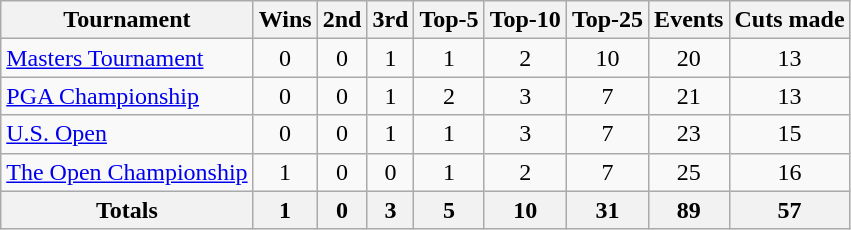<table class=wikitable style=text-align:center>
<tr>
<th>Tournament</th>
<th>Wins</th>
<th>2nd</th>
<th>3rd</th>
<th>Top-5</th>
<th>Top-10</th>
<th>Top-25</th>
<th>Events</th>
<th>Cuts made</th>
</tr>
<tr>
<td align=left><a href='#'>Masters Tournament</a></td>
<td>0</td>
<td>0</td>
<td>1</td>
<td>1</td>
<td>2</td>
<td>10</td>
<td>20</td>
<td>13</td>
</tr>
<tr>
<td align=left><a href='#'>PGA Championship</a></td>
<td>0</td>
<td>0</td>
<td>1</td>
<td>2</td>
<td>3</td>
<td>7</td>
<td>21</td>
<td>13</td>
</tr>
<tr>
<td align=left><a href='#'>U.S. Open</a></td>
<td>0</td>
<td>0</td>
<td>1</td>
<td>1</td>
<td>3</td>
<td>7</td>
<td>23</td>
<td>15</td>
</tr>
<tr>
<td align=left><a href='#'>The Open Championship</a></td>
<td>1</td>
<td>0</td>
<td>0</td>
<td>1</td>
<td>2</td>
<td>7</td>
<td>25</td>
<td>16</td>
</tr>
<tr>
<th>Totals</th>
<th>1</th>
<th>0</th>
<th>3</th>
<th>5</th>
<th>10</th>
<th>31</th>
<th>89</th>
<th>57</th>
</tr>
</table>
